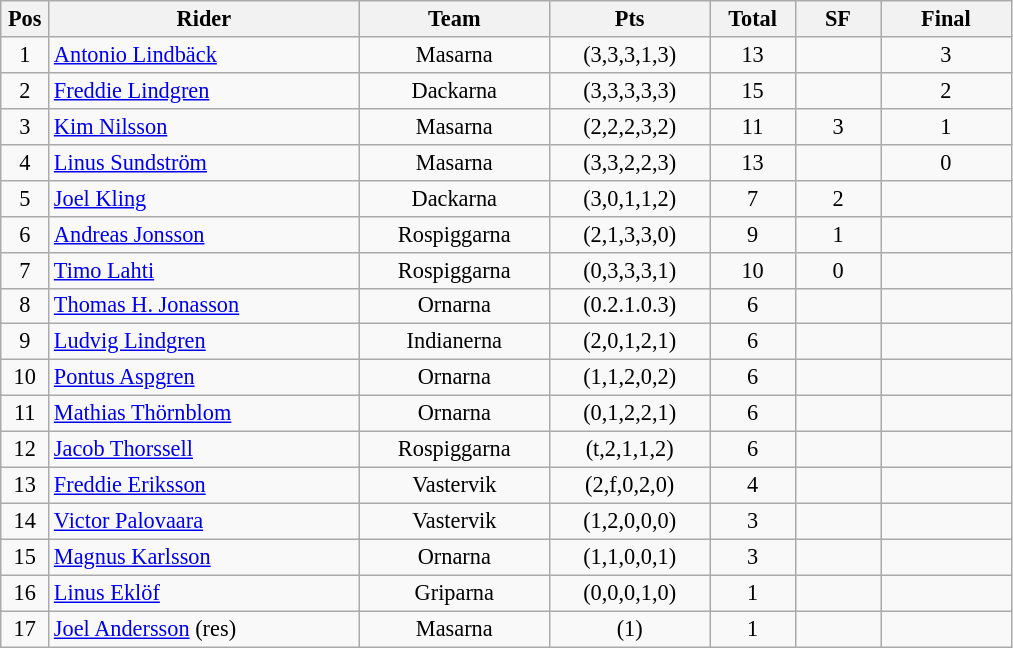<table class=wikitable style="font-size:93%;">
<tr>
<th width=25px>Pos</th>
<th width=200px>Rider</th>
<th width=120px>Team</th>
<th width=100px>Pts</th>
<th width=50px>Total</th>
<th width=50px>SF</th>
<th width=80px>Final</th>
</tr>
<tr align=center>
<td>1</td>
<td align=left><a href='#'>Antonio Lindbäck</a></td>
<td>Masarna</td>
<td>(3,3,3,1,3)</td>
<td>13</td>
<td></td>
<td>3</td>
</tr>
<tr align=center>
<td>2</td>
<td align=left><a href='#'>Freddie Lindgren</a></td>
<td>Dackarna</td>
<td>(3,3,3,3,3)</td>
<td>15</td>
<td></td>
<td>2</td>
</tr>
<tr align=center>
<td>3</td>
<td align=left><a href='#'>Kim Nilsson</a></td>
<td>Masarna</td>
<td>(2,2,2,3,2)</td>
<td>11</td>
<td>3</td>
<td>1</td>
</tr>
<tr align=center>
<td>4</td>
<td align=left><a href='#'>Linus Sundström</a></td>
<td>Masarna</td>
<td>(3,3,2,2,3)</td>
<td>13</td>
<td></td>
<td>0</td>
</tr>
<tr align=center>
<td>5</td>
<td align=left><a href='#'>Joel Kling</a></td>
<td>Dackarna</td>
<td>(3,0,1,1,2)</td>
<td>7</td>
<td>2</td>
<td></td>
</tr>
<tr align=center>
<td>6</td>
<td align=left><a href='#'>Andreas Jonsson</a></td>
<td>Rospiggarna</td>
<td>(2,1,3,3,0)</td>
<td>9</td>
<td>1</td>
<td></td>
</tr>
<tr align=center>
<td>7</td>
<td align=left><a href='#'>Timo Lahti</a></td>
<td>Rospiggarna</td>
<td>(0,3,3,3,1)</td>
<td>10</td>
<td>0</td>
<td></td>
</tr>
<tr align=center>
<td>8</td>
<td align=left><a href='#'>Thomas H. Jonasson</a></td>
<td>Ornarna</td>
<td>(0.2.1.0.3)</td>
<td>6</td>
<td></td>
<td></td>
</tr>
<tr align=center>
<td>9</td>
<td align=left><a href='#'>Ludvig Lindgren</a></td>
<td>Indianerna</td>
<td>(2,0,1,2,1)</td>
<td>6</td>
<td></td>
<td></td>
</tr>
<tr align=center>
<td>10</td>
<td align=left><a href='#'>Pontus Aspgren</a></td>
<td>Ornarna</td>
<td>(1,1,2,0,2)</td>
<td>6</td>
<td></td>
<td></td>
</tr>
<tr align=center>
<td>11</td>
<td align=left><a href='#'>Mathias Thörnblom</a></td>
<td>Ornarna</td>
<td>(0,1,2,2,1)</td>
<td>6</td>
<td></td>
<td></td>
</tr>
<tr align=center>
<td>12</td>
<td align=left><a href='#'>Jacob Thorssell</a></td>
<td>Rospiggarna</td>
<td>(t,2,1,1,2)</td>
<td>6</td>
<td></td>
<td></td>
</tr>
<tr align=center>
<td>13</td>
<td align=left><a href='#'>Freddie Eriksson</a></td>
<td>Vastervik</td>
<td>(2,f,0,2,0)</td>
<td>4</td>
<td></td>
<td></td>
</tr>
<tr align=center>
<td>14</td>
<td align=left><a href='#'>Victor Palovaara</a></td>
<td>Vastervik</td>
<td>(1,2,0,0,0)</td>
<td>3</td>
<td></td>
<td></td>
</tr>
<tr align=center>
<td>15</td>
<td align=left><a href='#'>Magnus Karlsson</a></td>
<td>Ornarna</td>
<td>(1,1,0,0,1)</td>
<td>3</td>
<td></td>
<td></td>
</tr>
<tr align=center>
<td>16</td>
<td align=left><a href='#'>Linus Eklöf</a></td>
<td>Griparna</td>
<td>(0,0,0,1,0)</td>
<td>1</td>
<td></td>
<td></td>
</tr>
<tr align=center>
<td>17</td>
<td align=left><a href='#'>Joel Andersson</a> (res)</td>
<td>Masarna</td>
<td>(1)</td>
<td>1</td>
<td></td>
<td></td>
</tr>
</table>
